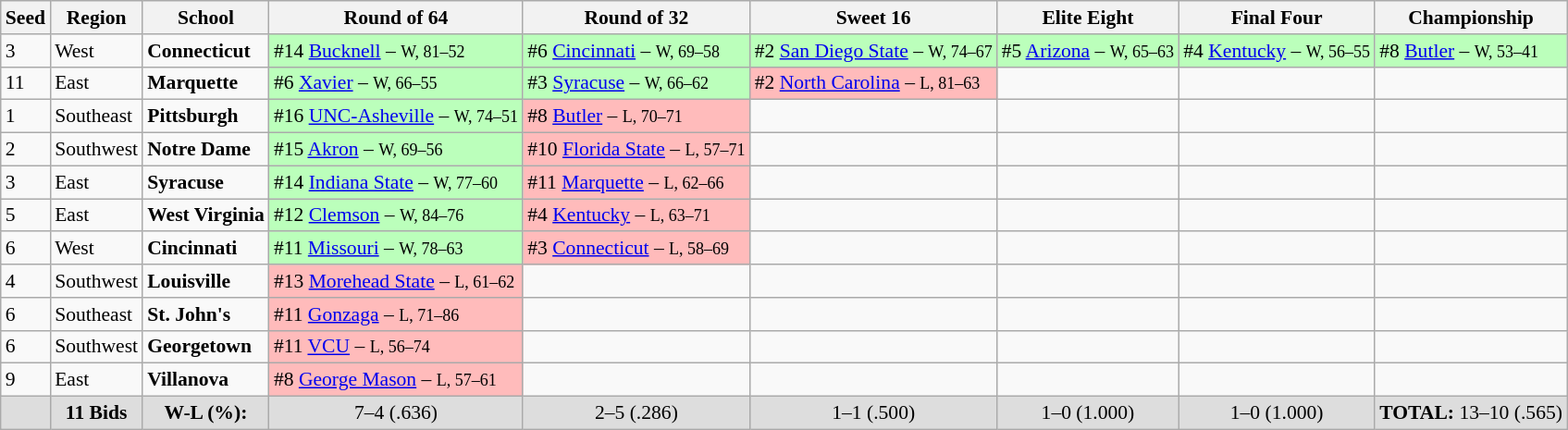<table class="sortable wikitable" style="white-space:nowrap; font-size:90%;">
<tr>
<th>Seed</th>
<th>Region</th>
<th>School</th>
<th>Round of 64</th>
<th>Round of 32</th>
<th>Sweet 16</th>
<th>Elite Eight</th>
<th>Final Four</th>
<th>Championship</th>
</tr>
<tr>
<td>3</td>
<td>West</td>
<td><strong>Connecticut</strong></td>
<td style="background:#bfb;">#14 <a href='#'>Bucknell</a> – <small>W, 81–52</small></td>
<td style="background:#bfb;">#6 <a href='#'>Cincinnati</a> – <small>W, 69–58</small></td>
<td style="background:#bfb;">#2 <a href='#'>San Diego State</a> – <small>W, 74–67</small></td>
<td style="background:#bfb;">#5 <a href='#'>Arizona</a> – <small>W, 65–63</small></td>
<td style="background:#bfb;">#4 <a href='#'>Kentucky</a> – <small>W, 56–55</small></td>
<td style="background:#bfb;">#8 <a href='#'>Butler</a> – <small>W, 53–41</small></td>
</tr>
<tr>
<td>11</td>
<td>East</td>
<td><strong>Marquette</strong></td>
<td style="background:#bfb;">#6 <a href='#'>Xavier</a> – <small>W, 66–55</small></td>
<td style="background:#bfb;">#3 <a href='#'>Syracuse</a> – <small>W, 66–62</small></td>
<td style="background:#fbb;">#2 <a href='#'>North Carolina</a> – <small>L, 81–63</small></td>
<td> </td>
<td> </td>
<td> </td>
</tr>
<tr>
<td>1</td>
<td>Southeast</td>
<td><strong>Pittsburgh</strong></td>
<td style="background:#bfb;">#16 <a href='#'>UNC-Asheville</a> – <small>W, 74–51</small></td>
<td style="background:#fbb;">#8 <a href='#'>Butler</a> – <small>L, 70–71</small></td>
<td> </td>
<td> </td>
<td> </td>
<td> </td>
</tr>
<tr>
<td>2</td>
<td>Southwest</td>
<td><strong>Notre Dame</strong></td>
<td style="background:#bfb;">#15 <a href='#'>Akron</a> – <small>W, 69–56</small></td>
<td style="background:#fbb;">#10 <a href='#'>Florida State</a> – <small>L, 57–71</small></td>
<td> </td>
<td> </td>
<td> </td>
<td> </td>
</tr>
<tr>
<td>3</td>
<td>East</td>
<td><strong>Syracuse</strong></td>
<td style="background:#bfb;">#14 <a href='#'>Indiana State</a> – <small>W, 77–60</small></td>
<td style="background:#fbb;">#11 <a href='#'>Marquette</a> – <small>L, 62–66</small></td>
<td> </td>
<td> </td>
<td> </td>
<td> </td>
</tr>
<tr>
<td>5</td>
<td>East</td>
<td><strong>West Virginia</strong></td>
<td style="background:#bfb;">#12 <a href='#'>Clemson</a> – <small>W, 84–76</small></td>
<td style="background:#fbb;">#4 <a href='#'>Kentucky</a>  – <small>L, 63–71</small></td>
<td> </td>
<td> </td>
<td> </td>
<td> </td>
</tr>
<tr>
<td>6</td>
<td>West</td>
<td><strong>Cincinnati</strong></td>
<td style="background:#bfb;">#11 <a href='#'>Missouri</a> – <small>W, 78–63</small></td>
<td style="background:#fbb;">#3 <a href='#'>Connecticut</a>  – <small>L, 58–69</small></td>
<td> </td>
<td> </td>
<td> </td>
<td> </td>
</tr>
<tr>
<td>4</td>
<td>Southwest</td>
<td><strong>Louisville</strong></td>
<td style="background:#fbb;">#13 <a href='#'>Morehead State</a> – <small>L, 61–62</small></td>
<td> </td>
<td> </td>
<td> </td>
<td> </td>
<td> </td>
</tr>
<tr>
<td>6</td>
<td>Southeast</td>
<td><strong>St. John's</strong></td>
<td style="background:#fbb;">#11 <a href='#'>Gonzaga</a> – <small>L, 71–86</small></td>
<td> </td>
<td> </td>
<td> </td>
<td> </td>
<td> </td>
</tr>
<tr>
<td>6</td>
<td>Southwest</td>
<td><strong>Georgetown</strong></td>
<td style="background:#fbb;">#11 <a href='#'>VCU</a> – <small>L, 56–74</small></td>
<td> </td>
<td> </td>
<td> </td>
<td> </td>
<td> </td>
</tr>
<tr>
<td>9</td>
<td>East</td>
<td><strong>Villanova</strong></td>
<td style="background:#fbb;">#8 <a href='#'>George Mason</a> – <small>L, 57–61</small></td>
<td> </td>
<td> </td>
<td> </td>
<td> </td>
<td> </td>
</tr>
<tr class="sortbottom"  style="text-align:center; background:#ddd;">
<td></td>
<td><strong>11 Bids</strong></td>
<td><strong>W-L (%):</strong></td>
<td>7–4 (.636)</td>
<td>2–5 (.286)</td>
<td>1–1 (.500)</td>
<td>1–0 (1.000)</td>
<td>1–0 (1.000)</td>
<td><strong>TOTAL:</strong> 13–10 (.565)</td>
</tr>
</table>
